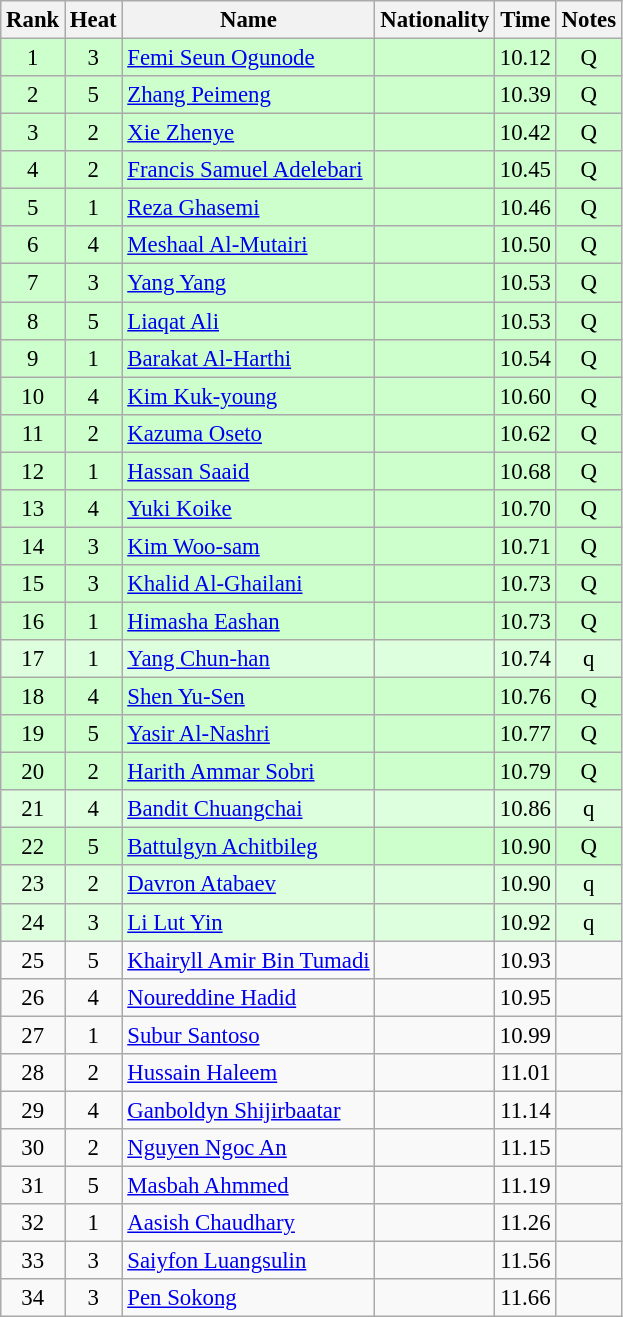<table class="wikitable sortable" style="text-align:center; font-size:95%">
<tr>
<th>Rank</th>
<th>Heat</th>
<th>Name</th>
<th>Nationality</th>
<th>Time</th>
<th>Notes</th>
</tr>
<tr bgcolor=ccffcc>
<td>1</td>
<td>3</td>
<td align=left><a href='#'>Femi Seun Ogunode</a></td>
<td align=left></td>
<td>10.12</td>
<td>Q</td>
</tr>
<tr bgcolor=ccffcc>
<td>2</td>
<td>5</td>
<td align=left><a href='#'>Zhang Peimeng</a></td>
<td align=left></td>
<td>10.39</td>
<td>Q</td>
</tr>
<tr bgcolor=ccffcc>
<td>3</td>
<td>2</td>
<td align=left><a href='#'>Xie Zhenye</a></td>
<td align=left></td>
<td>10.42</td>
<td>Q</td>
</tr>
<tr bgcolor=ccffcc>
<td>4</td>
<td>2</td>
<td align=left><a href='#'>Francis Samuel Adelebari</a></td>
<td align=left></td>
<td>10.45</td>
<td>Q</td>
</tr>
<tr bgcolor=ccffcc>
<td>5</td>
<td>1</td>
<td align=left><a href='#'>Reza Ghasemi</a></td>
<td align=left></td>
<td>10.46</td>
<td>Q</td>
</tr>
<tr bgcolor=ccffcc>
<td>6</td>
<td>4</td>
<td align=left><a href='#'>Meshaal Al-Mutairi</a></td>
<td align=left></td>
<td>10.50</td>
<td>Q</td>
</tr>
<tr bgcolor=ccffcc>
<td>7</td>
<td>3</td>
<td align=left><a href='#'>Yang Yang</a></td>
<td align=left></td>
<td>10.53</td>
<td>Q</td>
</tr>
<tr bgcolor=ccffcc>
<td>8</td>
<td>5</td>
<td align=left><a href='#'>Liaqat Ali</a></td>
<td align=left></td>
<td>10.53</td>
<td>Q</td>
</tr>
<tr bgcolor=ccffcc>
<td>9</td>
<td>1</td>
<td align=left><a href='#'>Barakat Al-Harthi</a></td>
<td align=left></td>
<td>10.54</td>
<td>Q</td>
</tr>
<tr bgcolor=ccffcc>
<td>10</td>
<td>4</td>
<td align=left><a href='#'>Kim Kuk-young</a></td>
<td align=left></td>
<td>10.60</td>
<td>Q</td>
</tr>
<tr bgcolor=ccffcc>
<td>11</td>
<td>2</td>
<td align=left><a href='#'>Kazuma Oseto</a></td>
<td align=left></td>
<td>10.62</td>
<td>Q</td>
</tr>
<tr bgcolor=ccffcc>
<td>12</td>
<td>1</td>
<td align=left><a href='#'>Hassan Saaid</a></td>
<td align=left></td>
<td>10.68</td>
<td>Q</td>
</tr>
<tr bgcolor=ccffcc>
<td>13</td>
<td>4</td>
<td align=left><a href='#'>Yuki Koike</a></td>
<td align=left></td>
<td>10.70</td>
<td>Q</td>
</tr>
<tr bgcolor=ccffcc>
<td>14</td>
<td>3</td>
<td align=left><a href='#'>Kim Woo-sam</a></td>
<td align=left></td>
<td>10.71</td>
<td>Q</td>
</tr>
<tr bgcolor=ccffcc>
<td>15</td>
<td>3</td>
<td align=left><a href='#'>Khalid Al-Ghailani</a></td>
<td align=left></td>
<td>10.73</td>
<td>Q</td>
</tr>
<tr bgcolor=ccffcc>
<td>16</td>
<td>1</td>
<td align=left><a href='#'>Himasha Eashan</a></td>
<td align=left></td>
<td>10.73</td>
<td>Q</td>
</tr>
<tr bgcolor=ddffdd>
<td>17</td>
<td>1</td>
<td align=left><a href='#'>Yang Chun-han</a></td>
<td align=left></td>
<td>10.74</td>
<td>q</td>
</tr>
<tr bgcolor=ccffcc>
<td>18</td>
<td>4</td>
<td align=left><a href='#'>Shen Yu-Sen</a></td>
<td align=left></td>
<td>10.76</td>
<td>Q</td>
</tr>
<tr bgcolor=ccffcc>
<td>19</td>
<td>5</td>
<td align=left><a href='#'>Yasir Al-Nashri</a></td>
<td align=left></td>
<td>10.77</td>
<td>Q</td>
</tr>
<tr bgcolor=ccffcc>
<td>20</td>
<td>2</td>
<td align=left><a href='#'>Harith Ammar Sobri</a></td>
<td align=left></td>
<td>10.79</td>
<td>Q</td>
</tr>
<tr bgcolor=ddffdd>
<td>21</td>
<td>4</td>
<td align=left><a href='#'>Bandit Chuangchai</a></td>
<td align=left></td>
<td>10.86</td>
<td>q</td>
</tr>
<tr bgcolor=ccffcc>
<td>22</td>
<td>5</td>
<td align=left><a href='#'>Battulgyn Achitbileg</a></td>
<td align=left></td>
<td>10.90</td>
<td>Q</td>
</tr>
<tr bgcolor=ddffdd>
<td>23</td>
<td>2</td>
<td align=left><a href='#'>Davron Atabaev</a></td>
<td align=left></td>
<td>10.90</td>
<td>q</td>
</tr>
<tr bgcolor=ddffdd>
<td>24</td>
<td>3</td>
<td align=left><a href='#'>Li Lut Yin</a></td>
<td align=left></td>
<td>10.92</td>
<td>q</td>
</tr>
<tr>
<td>25</td>
<td>5</td>
<td align=left><a href='#'>Khairyll Amir Bin Tumadi</a></td>
<td align=left></td>
<td>10.93</td>
<td></td>
</tr>
<tr>
<td>26</td>
<td>4</td>
<td align=left><a href='#'>Noureddine Hadid</a></td>
<td align=left></td>
<td>10.95</td>
<td></td>
</tr>
<tr>
<td>27</td>
<td>1</td>
<td align=left><a href='#'>Subur Santoso</a></td>
<td align=left></td>
<td>10.99</td>
<td></td>
</tr>
<tr>
<td>28</td>
<td>2</td>
<td align=left><a href='#'>Hussain Haleem</a></td>
<td align=left></td>
<td>11.01</td>
<td></td>
</tr>
<tr>
<td>29</td>
<td>4</td>
<td align=left><a href='#'>Ganboldyn Shijirbaatar</a></td>
<td align=left></td>
<td>11.14</td>
<td></td>
</tr>
<tr>
<td>30</td>
<td>2</td>
<td align=left><a href='#'>Nguyen Ngoc An</a></td>
<td align=left></td>
<td>11.15</td>
<td></td>
</tr>
<tr>
<td>31</td>
<td>5</td>
<td align=left><a href='#'>Masbah Ahmmed</a></td>
<td align=left></td>
<td>11.19</td>
<td></td>
</tr>
<tr>
<td>32</td>
<td>1</td>
<td align=left><a href='#'>Aasish Chaudhary</a></td>
<td align=left></td>
<td>11.26</td>
<td></td>
</tr>
<tr>
<td>33</td>
<td>3</td>
<td align=left><a href='#'>Saiyfon Luangsulin</a></td>
<td align=left></td>
<td>11.56</td>
<td></td>
</tr>
<tr>
<td>34</td>
<td>3</td>
<td align=left><a href='#'>Pen Sokong</a></td>
<td align=left></td>
<td>11.66</td>
<td></td>
</tr>
</table>
